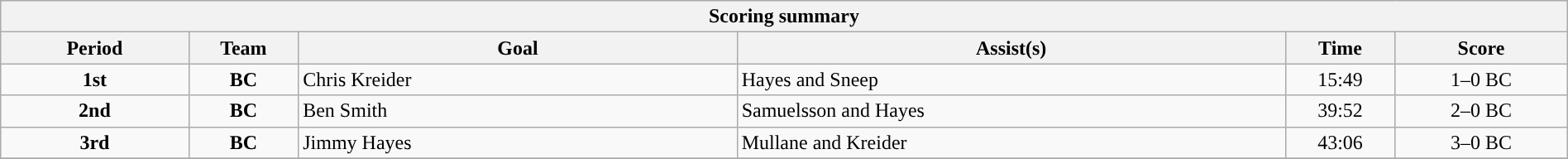<table style="width:100%;" class="wikitable">
<tr>
<th colspan=6>Scoring summary</th>
</tr>
<tr>
<th style="width:12%;">Period</th>
<th style="width:7%;">Team</th>
<th style="width:28%;">Goal</th>
<th style="width:35%;">Assist(s)</th>
<th style="width:7%;">Time</th>
<th style="width:11%;">Score</th>
</tr>
<tr>
<td style="text-align:center;" rowspan="1"><strong>1st</strong></td>
<td align=center><strong>BC</strong></td>
<td>Chris Kreider</td>
<td>Hayes and Sneep</td>
<td align=center>15:49</td>
<td align=center>1–0 BC</td>
</tr>
<tr>
<td style="text-align:center;" rowspan="1"><strong>2nd</strong></td>
<td align=center><strong>BC</strong></td>
<td>Ben Smith</td>
<td>Samuelsson and Hayes</td>
<td align=center>39:52</td>
<td align=center>2–0 BC</td>
</tr>
<tr>
<td style="text-align:center;" rowspan="1"><strong>3rd</strong></td>
<td align=center><strong>BC</strong></td>
<td>Jimmy Hayes</td>
<td>Mullane and Kreider</td>
<td align=center>43:06</td>
<td align=center>3–0 BC</td>
</tr>
<tr>
</tr>
</table>
